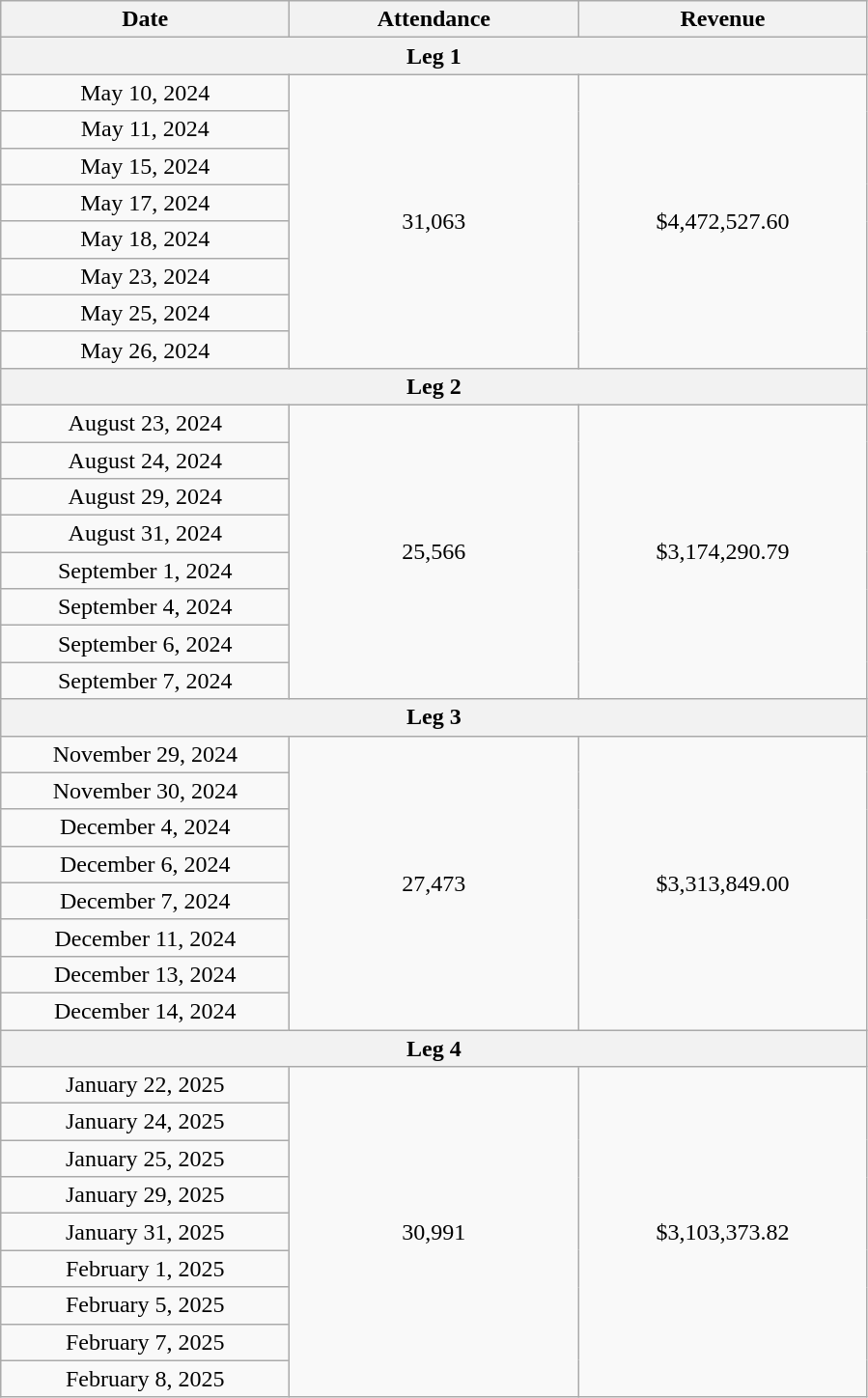<table class="wikitable plainrowheaders" style="text-align:center;">
<tr>
<th scope="col" style="width:12em;">Date</th>
<th scope="col" style="width:12em;">Attendance</th>
<th scope="col" style="width:12em;">Revenue</th>
</tr>
<tr>
<th colspan="3">Leg 1</th>
</tr>
<tr>
<td>May 10, 2024</td>
<td rowspan="8">31,063</td>
<td rowspan="8">$4,472,527.60</td>
</tr>
<tr>
<td>May 11, 2024</td>
</tr>
<tr>
<td>May 15, 2024</td>
</tr>
<tr>
<td>May 17, 2024</td>
</tr>
<tr>
<td>May 18, 2024</td>
</tr>
<tr>
<td>May 23, 2024</td>
</tr>
<tr>
<td>May 25, 2024</td>
</tr>
<tr>
<td>May 26, 2024</td>
</tr>
<tr>
<th colspan="3">Leg 2</th>
</tr>
<tr>
<td>August 23, 2024</td>
<td rowspan="8">25,566</td>
<td rowspan="8">$3,174,290.79</td>
</tr>
<tr>
<td>August 24, 2024</td>
</tr>
<tr>
<td>August 29, 2024</td>
</tr>
<tr>
<td>August 31, 2024</td>
</tr>
<tr>
<td>September 1, 2024</td>
</tr>
<tr>
<td>September 4, 2024</td>
</tr>
<tr>
<td>September 6, 2024</td>
</tr>
<tr>
<td>September 7, 2024</td>
</tr>
<tr>
<th colspan="3">Leg 3</th>
</tr>
<tr>
<td>November 29, 2024</td>
<td rowspan="8">27,473</td>
<td rowspan="8">$3,313,849.00</td>
</tr>
<tr>
<td>November 30, 2024</td>
</tr>
<tr>
<td>December 4, 2024</td>
</tr>
<tr>
<td>December 6, 2024</td>
</tr>
<tr>
<td>December 7, 2024</td>
</tr>
<tr>
<td>December 11, 2024</td>
</tr>
<tr>
<td>December 13, 2024</td>
</tr>
<tr>
<td>December 14, 2024</td>
</tr>
<tr>
<th colspan="3">Leg 4</th>
</tr>
<tr>
<td>January 22, 2025</td>
<td rowspan="9">30,991</td>
<td rowspan="9">$3,103,373.82</td>
</tr>
<tr>
<td colspan="1">January 24, 2025</td>
</tr>
<tr>
<td colspan="1">January 25, 2025</td>
</tr>
<tr>
<td colspan="1">January 29, 2025</td>
</tr>
<tr>
<td colspan="1">January 31, 2025</td>
</tr>
<tr>
<td colspan="1">February 1, 2025</td>
</tr>
<tr>
<td>February 5, 2025</td>
</tr>
<tr>
<td>February 7, 2025</td>
</tr>
<tr>
<td>February 8, 2025</td>
</tr>
</table>
